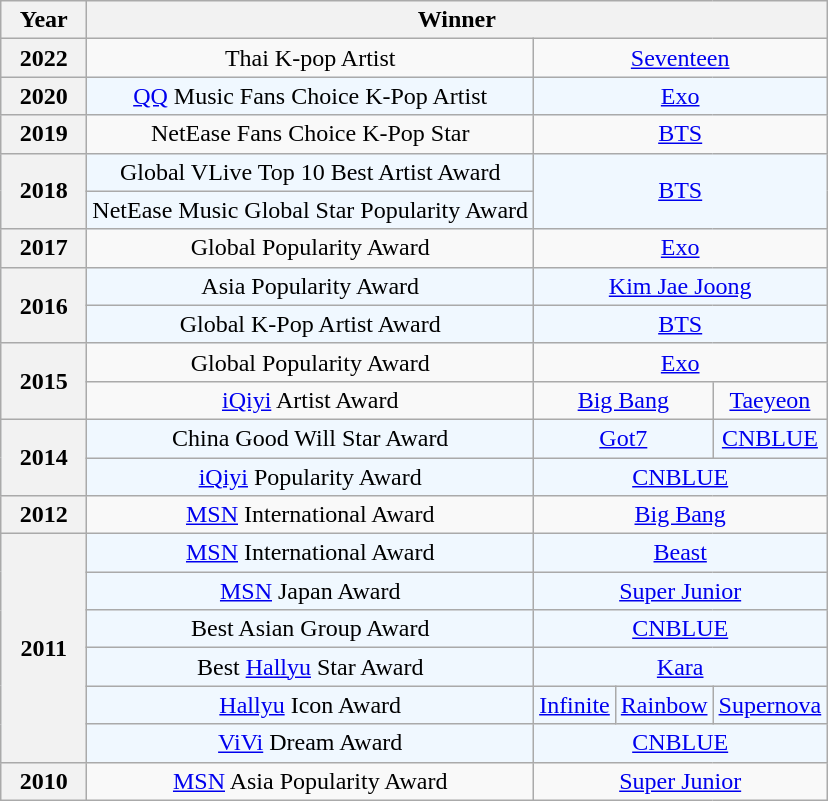<table class="wikitable plainrowheaders" style="text-align: center">
<tr>
<th scope="col" width="50">Year</th>
<th scope="col" width="300" colspan="4">Winner</th>
</tr>
<tr>
<th scope="row" style="text-align:center;">2022</th>
<td>Thai K-pop Artist</td>
<td colspan="3"><a href='#'>Seventeen</a></td>
</tr>
<tr style="background:#F0F8FF">
<th scope="row" style="text-align:center;">2020</th>
<td><a href='#'>QQ</a> Music Fans Choice K-Pop Artist</td>
<td colspan="3"><a href='#'>Exo</a></td>
</tr>
<tr>
<th scope="row" style="text-align:center;">2019</th>
<td>NetEase Fans Choice K-Pop Star</td>
<td colspan="3"><a href='#'>BTS</a></td>
</tr>
<tr style="background:#F0F8FF">
<th scope="row" style="text-align:center;" rowspan="2">2018</th>
<td>Global VLive Top 10 Best Artist Award</td>
<td rowspan="2" colspan="3"><a href='#'>BTS</a></td>
</tr>
<tr style="background:#F0F8FF">
<td>NetEase Music Global Star Popularity Award</td>
</tr>
<tr>
<th scope="row" style="text-align:center;">2017</th>
<td>Global Popularity Award</td>
<td colspan="3"><a href='#'>Exo</a></td>
</tr>
<tr style="background:#F0F8FF">
<th scope="row" style="text-align:center;" rowspan="2">2016</th>
<td>Asia Popularity Award</td>
<td colspan="3"><a href='#'>Kim Jae Joong</a></td>
</tr>
<tr style="background:#F0F8FF">
<td>Global K-Pop Artist Award</td>
<td colspan="3"><a href='#'>BTS</a></td>
</tr>
<tr>
<th scope="row" style="text-align:center;" rowspan="2">2015</th>
<td>Global Popularity Award</td>
<td colspan="3"><a href='#'>Exo</a></td>
</tr>
<tr>
<td><a href='#'>iQiyi</a> Artist Award</td>
<td colspan="2"><a href='#'>Big Bang</a></td>
<td><a href='#'>Taeyeon</a></td>
</tr>
<tr style="background:#F0F8FF">
<th scope="row" style="text-align:center;" rowspan="2">2014</th>
<td>China Good Will Star Award</td>
<td colspan="2"><a href='#'>Got7</a></td>
<td><a href='#'>CNBLUE</a></td>
</tr>
<tr style="background:#F0F8FF">
<td><a href='#'>iQiyi</a> Popularity Award</td>
<td colspan="3"><a href='#'>CNBLUE</a></td>
</tr>
<tr>
<th scope="row" style="text-align:center;">2012</th>
<td><a href='#'>MSN</a> International Award</td>
<td colspan="3"><a href='#'>Big Bang</a></td>
</tr>
<tr style="background:#F0F8FF">
<th scope="row" style="text-align:center;" rowspan="6">2011</th>
<td><a href='#'>MSN</a> International Award</td>
<td colspan="3"><a href='#'>Beast</a></td>
</tr>
<tr style="background:#F0F8FF">
<td><a href='#'>MSN</a> Japan Award</td>
<td colspan="3"><a href='#'>Super Junior</a></td>
</tr>
<tr style="background:#F0F8FF">
<td>Best Asian Group Award</td>
<td colspan="3"><a href='#'>CNBLUE</a></td>
</tr>
<tr style="background:#F0F8FF">
<td>Best <a href='#'>Hallyu</a> Star Award</td>
<td colspan="3"><a href='#'>Kara</a></td>
</tr>
<tr style="background:#F0F8FF">
<td><a href='#'>Hallyu</a> Icon Award</td>
<td><a href='#'>Infinite</a></td>
<td><a href='#'>Rainbow</a></td>
<td><a href='#'>Supernova</a></td>
</tr>
<tr style="background:#F0F8FF">
<td><a href='#'>ViVi</a> Dream Award</td>
<td colspan="3"><a href='#'>CNBLUE</a></td>
</tr>
<tr>
<th scope="row" style="text-align:center;">2010</th>
<td><a href='#'>MSN</a> Asia Popularity Award</td>
<td colspan="3"><a href='#'>Super Junior</a></td>
</tr>
</table>
